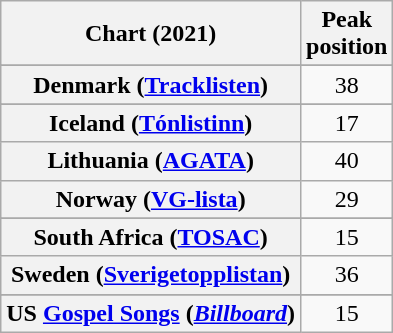<table class="wikitable sortable plainrowheaders" style="text-align:center">
<tr>
<th scope="col">Chart (2021)</th>
<th scope="col">Peak<br>position</th>
</tr>
<tr>
</tr>
<tr>
</tr>
<tr>
<th scope="row">Denmark (<a href='#'>Tracklisten</a>)</th>
<td>38</td>
</tr>
<tr>
</tr>
<tr>
</tr>
<tr>
<th scope="row">Iceland (<a href='#'>Tónlistinn</a>)</th>
<td>17</td>
</tr>
<tr>
<th scope="row">Lithuania (<a href='#'>AGATA</a>)</th>
<td>40</td>
</tr>
<tr>
<th scope="row">Norway (<a href='#'>VG-lista</a>)</th>
<td>29</td>
</tr>
<tr>
</tr>
<tr>
<th scope="row">South Africa (<a href='#'>TOSAC</a>)</th>
<td>15</td>
</tr>
<tr>
<th scope="row">Sweden (<a href='#'>Sverigetopplistan</a>)</th>
<td>36</td>
</tr>
<tr>
</tr>
<tr>
</tr>
<tr>
<th scope="row">US <a href='#'>Gospel Songs</a> (<em><a href='#'>Billboard</a></em>)</th>
<td>15</td>
</tr>
</table>
